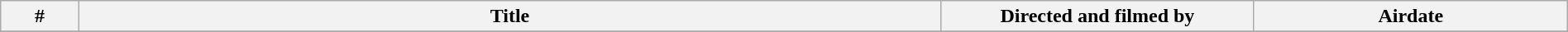<table class="wikitable plainrowheaders" width="100%">
<tr>
<th width="5%">#</th>
<th width="55%">Title</th>
<th width="20%">Directed and filmed by</th>
<th width="20%">Airdate</th>
</tr>
<tr>
</tr>
</table>
